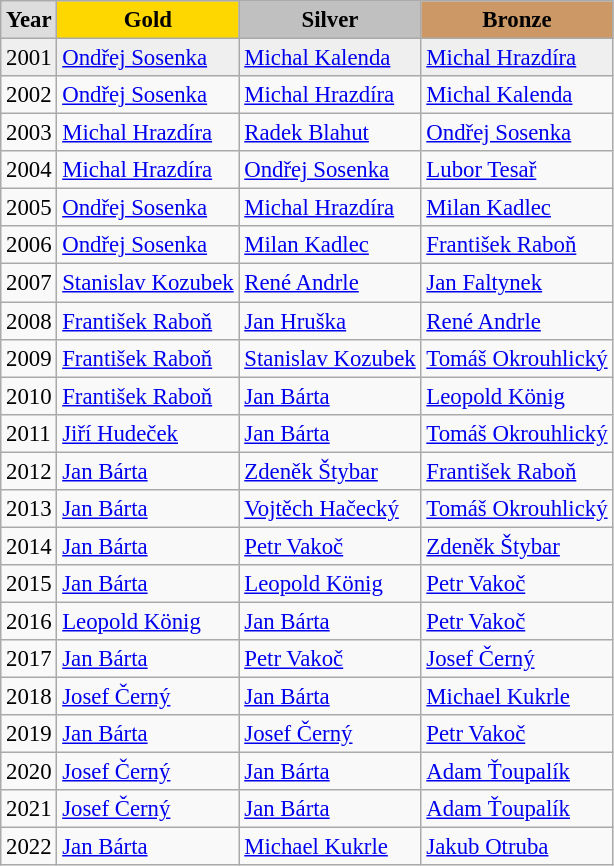<table class="wikitable sortable" style="font-size:95%">
<tr style="text-align:center; background:#e4e4e4; font-weight:bold;">
<td style="background:#ddd; ">Year</td>
<td style="background:gold; ">Gold</td>
<td style="background:silver; ">Silver</td>
<td style="background:#c96; ">Bronze</td>
</tr>
<tr bgcolor="#EFEFEF">
<td>2001</td>
<td><a href='#'>Ondřej Sosenka</a></td>
<td><a href='#'>Michal Kalenda</a></td>
<td><a href='#'>Michal Hrazdíra</a></td>
</tr>
<tr>
<td>2002</td>
<td><a href='#'>Ondřej Sosenka</a></td>
<td><a href='#'>Michal Hrazdíra</a></td>
<td><a href='#'>Michal Kalenda</a></td>
</tr>
<tr>
<td>2003</td>
<td><a href='#'>Michal Hrazdíra</a></td>
<td><a href='#'>Radek Blahut</a></td>
<td><a href='#'>Ondřej Sosenka</a></td>
</tr>
<tr>
<td>2004</td>
<td><a href='#'>Michal Hrazdíra</a></td>
<td><a href='#'>Ondřej Sosenka</a></td>
<td><a href='#'>Lubor Tesař</a></td>
</tr>
<tr>
<td>2005</td>
<td><a href='#'>Ondřej Sosenka</a></td>
<td><a href='#'>Michal Hrazdíra</a></td>
<td><a href='#'>Milan Kadlec</a></td>
</tr>
<tr>
<td>2006</td>
<td><a href='#'>Ondřej Sosenka</a></td>
<td><a href='#'>Milan Kadlec</a></td>
<td><a href='#'>František Raboň</a></td>
</tr>
<tr>
<td>2007</td>
<td><a href='#'>Stanislav Kozubek</a></td>
<td><a href='#'>René Andrle</a></td>
<td><a href='#'>Jan Faltynek</a></td>
</tr>
<tr>
<td>2008</td>
<td><a href='#'>František Raboň</a></td>
<td><a href='#'>Jan Hruška</a></td>
<td><a href='#'>René Andrle</a></td>
</tr>
<tr>
<td>2009</td>
<td><a href='#'>František Raboň</a></td>
<td><a href='#'>Stanislav Kozubek</a></td>
<td><a href='#'>Tomáš Okrouhlický</a></td>
</tr>
<tr>
<td>2010</td>
<td><a href='#'>František Raboň</a></td>
<td><a href='#'>Jan Bárta</a></td>
<td><a href='#'>Leopold König</a></td>
</tr>
<tr>
<td>2011</td>
<td><a href='#'>Jiří Hudeček</a></td>
<td><a href='#'>Jan Bárta</a></td>
<td><a href='#'>Tomáš Okrouhlický</a></td>
</tr>
<tr>
<td>2012</td>
<td><a href='#'>Jan Bárta</a></td>
<td><a href='#'>Zdeněk Štybar</a></td>
<td><a href='#'>František Raboň</a></td>
</tr>
<tr>
<td>2013</td>
<td><a href='#'>Jan Bárta</a></td>
<td><a href='#'>Vojtěch Hačecký</a></td>
<td><a href='#'>Tomáš Okrouhlický</a></td>
</tr>
<tr>
<td>2014</td>
<td><a href='#'>Jan Bárta</a></td>
<td><a href='#'>Petr Vakoč</a></td>
<td><a href='#'>Zdeněk Štybar</a></td>
</tr>
<tr>
<td>2015</td>
<td><a href='#'>Jan Bárta</a></td>
<td><a href='#'>Leopold König</a></td>
<td><a href='#'>Petr Vakoč</a></td>
</tr>
<tr>
<td>2016</td>
<td><a href='#'>Leopold König</a></td>
<td><a href='#'>Jan Bárta</a></td>
<td><a href='#'>Petr Vakoč</a></td>
</tr>
<tr>
<td>2017</td>
<td><a href='#'>Jan Bárta</a></td>
<td><a href='#'>Petr Vakoč</a></td>
<td><a href='#'>Josef Černý</a></td>
</tr>
<tr>
<td>2018</td>
<td><a href='#'>Josef Černý</a></td>
<td><a href='#'>Jan Bárta</a></td>
<td><a href='#'>Michael Kukrle</a></td>
</tr>
<tr>
<td>2019</td>
<td><a href='#'>Jan Bárta</a></td>
<td><a href='#'>Josef Černý</a></td>
<td><a href='#'>Petr Vakoč</a></td>
</tr>
<tr>
<td>2020</td>
<td><a href='#'>Josef Černý</a></td>
<td><a href='#'>Jan Bárta</a></td>
<td><a href='#'>Adam Ťoupalík</a></td>
</tr>
<tr>
<td>2021</td>
<td><a href='#'>Josef Černý</a></td>
<td><a href='#'>Jan Bárta</a></td>
<td><a href='#'>Adam Ťoupalík</a></td>
</tr>
<tr>
<td>2022</td>
<td><a href='#'>Jan Bárta</a></td>
<td><a href='#'>Michael Kukrle</a></td>
<td><a href='#'>Jakub Otruba</a></td>
</tr>
</table>
